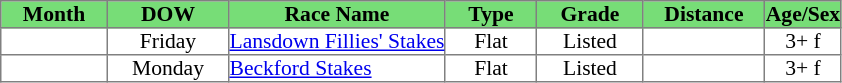<table class = "sortable" | border="1" cellpadding="0" style="border-collapse: collapse; font-size:90%">
<tr bgcolor="#77dd77" align="center">
<th style="width:70px">Month</th>
<th style="width:80px">DOW</th>
<th>Race Name</th>
<th style="width:60px">Type</th>
<th style="width:70px"><strong>Grade</strong></th>
<th style="width:80px">Distance</th>
<th style="width:50px">Age/Sex</th>
</tr>
<tr>
<td style="text-align:center"></td>
<td style="text-align:center">Friday</td>
<td><a href='#'>Lansdown Fillies' Stakes</a></td>
<td style="text-align:center">Flat</td>
<td style="text-align:center">Listed</td>
<td style="text-align:center"></td>
<td style="text-align:center">3+ f</td>
</tr>
<tr>
<td style="text-align:center"></td>
<td style="text-align:center">Monday</td>
<td><a href='#'>Beckford Stakes</a></td>
<td style="text-align:center">Flat</td>
<td style="text-align:center">Listed</td>
<td style="text-align:center"></td>
<td style="text-align:center">3+ f</td>
</tr>
</table>
